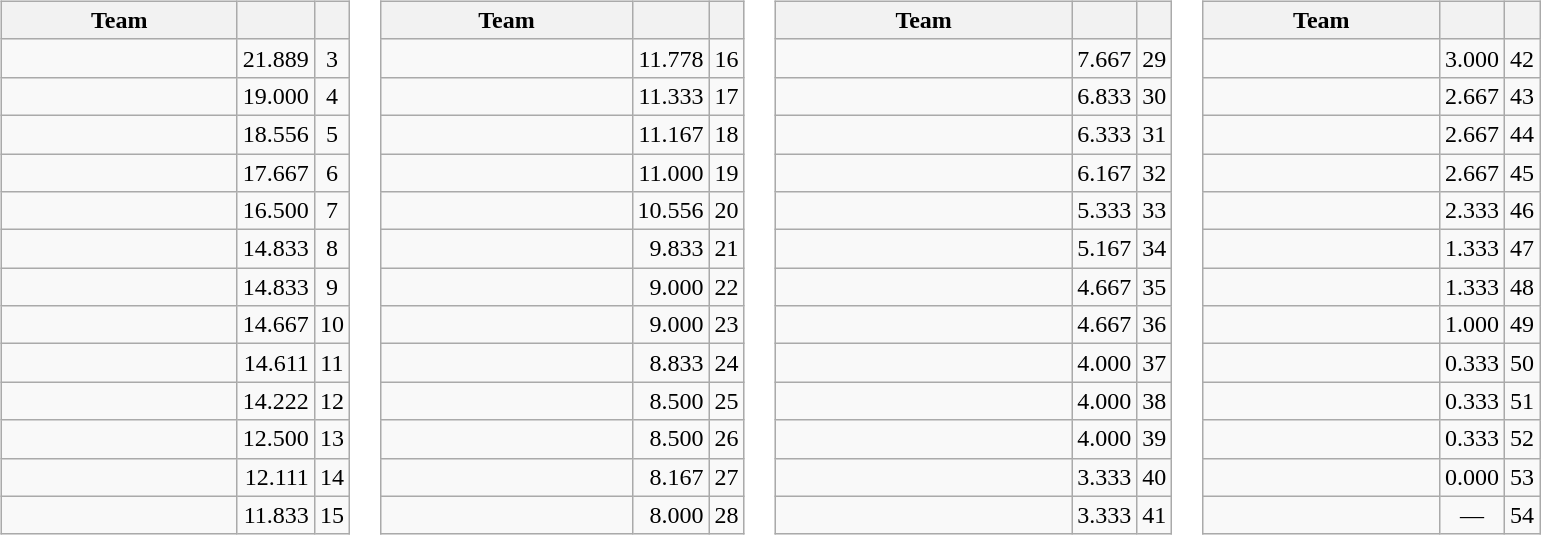<table>
<tr valign=top>
<td><br><table class="wikitable">
<tr>
<th width=150>Team</th>
<th></th>
<th></th>
</tr>
<tr>
<td></td>
<td align=right>21.889</td>
<td align=center>3</td>
</tr>
<tr>
<td></td>
<td align=right>19.000</td>
<td align=center>4</td>
</tr>
<tr>
<td><strong></strong></td>
<td align=right>18.556</td>
<td align=center>5</td>
</tr>
<tr>
<td></td>
<td align=right>17.667</td>
<td align=center>6</td>
</tr>
<tr>
<td><strong></strong></td>
<td align=right>16.500</td>
<td align=center>7</td>
</tr>
<tr>
<td></td>
<td align=right>14.833</td>
<td align=center>8</td>
</tr>
<tr>
<td><strong></strong></td>
<td align=right>14.833</td>
<td align=center>9</td>
</tr>
<tr>
<td></td>
<td align=right>14.667</td>
<td align=center>10</td>
</tr>
<tr>
<td></td>
<td align=right>14.611</td>
<td align=center>11</td>
</tr>
<tr>
<td><strong></strong></td>
<td align=right>14.222</td>
<td align=center>12</td>
</tr>
<tr>
<td></td>
<td align=right>12.500</td>
<td align=center>13</td>
</tr>
<tr>
<td></td>
<td align=right>12.111</td>
<td align=center>14</td>
</tr>
<tr>
<td></td>
<td align=right>11.833</td>
<td align=center>15</td>
</tr>
</table>
</td>
<td><br><table class="wikitable">
<tr>
<th width=160>Team</th>
<th></th>
<th></th>
</tr>
<tr>
<td></td>
<td align=right>11.778</td>
<td align=center>16</td>
</tr>
<tr>
<td></td>
<td align=right>11.333</td>
<td align=center>17</td>
</tr>
<tr>
<td></td>
<td align=right>11.167</td>
<td align=center>18</td>
</tr>
<tr>
<td></td>
<td align=right>11.000</td>
<td align=center>19</td>
</tr>
<tr>
<td></td>
<td align=right>10.556</td>
<td align=center>20</td>
</tr>
<tr>
<td></td>
<td align=right>9.833</td>
<td align=center>21</td>
</tr>
<tr>
<td><strong></strong></td>
<td align=right>9.000</td>
<td align=center>22</td>
</tr>
<tr>
<td></td>
<td align=right>9.000</td>
<td align=center>23</td>
</tr>
<tr>
<td></td>
<td align=right>8.833</td>
<td align=center>24</td>
</tr>
<tr>
<td></td>
<td align=right>8.500</td>
<td align=center>25</td>
</tr>
<tr>
<td></td>
<td align=right>8.500</td>
<td align=center>26</td>
</tr>
<tr>
<td></td>
<td align=right>8.167</td>
<td align=center>27</td>
</tr>
<tr>
<td></td>
<td align=right>8.000</td>
<td align=center>28</td>
</tr>
</table>
</td>
<td><br><table class="wikitable">
<tr>
<th width=190>Team</th>
<th></th>
<th></th>
</tr>
<tr>
<td><strong></strong></td>
<td align=right>7.667</td>
<td align=center>29</td>
</tr>
<tr>
<td></td>
<td align=right>6.833</td>
<td align=center>30</td>
</tr>
<tr>
<td></td>
<td align=right>6.333</td>
<td align=center>31</td>
</tr>
<tr>
<td></td>
<td align=right>6.167</td>
<td align=center>32</td>
</tr>
<tr>
<td></td>
<td align=right>5.333</td>
<td align=center>33</td>
</tr>
<tr>
<td></td>
<td align=right>5.167</td>
<td align=center>34</td>
</tr>
<tr>
<td></td>
<td align=right>4.667</td>
<td align=center>35</td>
</tr>
<tr>
<td></td>
<td align=right>4.667</td>
<td align=center>36</td>
</tr>
<tr>
<td></td>
<td align=right>4.000</td>
<td align=center>37</td>
</tr>
<tr>
<td></td>
<td align=right>4.000</td>
<td align=center>38</td>
</tr>
<tr>
<td></td>
<td align=right>4.000</td>
<td align=center>39</td>
</tr>
<tr>
<td></td>
<td align=right>3.333</td>
<td align=center>40</td>
</tr>
<tr>
<td></td>
<td align=right>3.333</td>
<td align=center>41</td>
</tr>
</table>
</td>
<td><br><table class="wikitable">
<tr>
<th width=150>Team</th>
<th></th>
<th></th>
</tr>
<tr>
<td></td>
<td align=right>3.000</td>
<td align=center>42</td>
</tr>
<tr>
<td></td>
<td align=right>2.667</td>
<td align=center>43</td>
</tr>
<tr>
<td></td>
<td align=right>2.667</td>
<td align=center>44</td>
</tr>
<tr>
<td></td>
<td align=right>2.667</td>
<td align=center>45</td>
</tr>
<tr>
<td></td>
<td align=right>2.333</td>
<td align=center>46</td>
</tr>
<tr>
<td></td>
<td align=right>1.333</td>
<td align=center>47</td>
</tr>
<tr>
<td></td>
<td align=right>1.333</td>
<td align=center>48</td>
</tr>
<tr>
<td></td>
<td align=right>1.000</td>
<td align=center>49</td>
</tr>
<tr>
<td></td>
<td align=right>0.333</td>
<td align=center>50</td>
</tr>
<tr>
<td></td>
<td align=right>0.333</td>
<td align=center>51</td>
</tr>
<tr>
<td></td>
<td align=right>0.333</td>
<td align=center>52</td>
</tr>
<tr>
<td></td>
<td align=right>0.000</td>
<td align=center>53</td>
</tr>
<tr>
<td></td>
<td align=center>—</td>
<td align=center>54</td>
</tr>
</table>
</td>
</tr>
</table>
